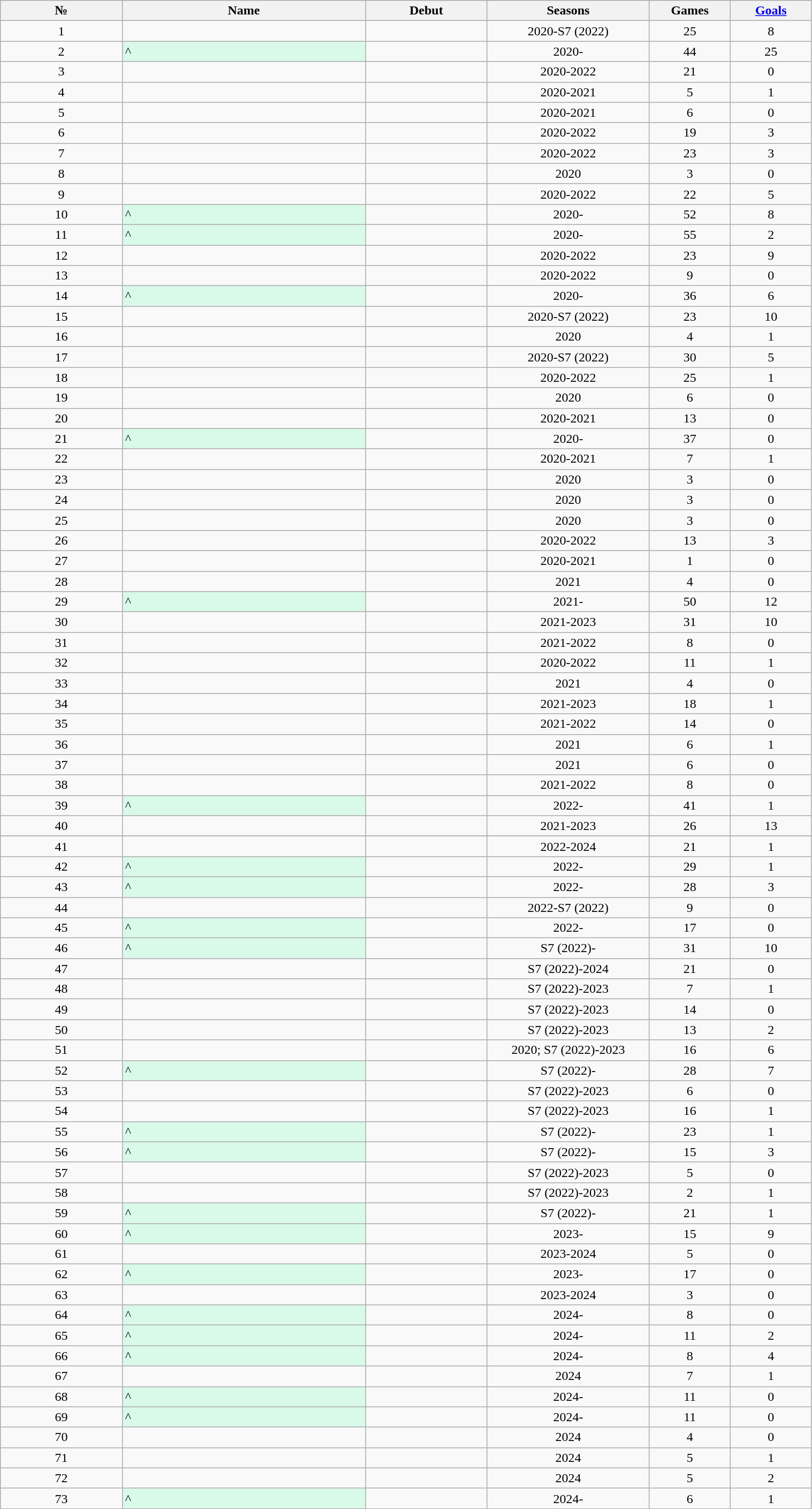<table class="wikitable sortable" style="text-align:center; width:80%;">
<tr>
<th style="width=10%">№</th>
<th style="width:30%">Name</th>
<th style="width:15%">Debut</th>
<th style="width:20%">Seasons</th>
<th style="width:10%">Games</th>
<th style="width:10%"><a href='#'>Goals</a></th>
</tr>
<tr>
<td>1</td>
<td align=left></td>
<td></td>
<td>2020-S7 (2022)</td>
<td>25</td>
<td>8</td>
</tr>
<tr>
<td>2</td>
<td style="text-align:left; background:#d9f9e9">^</td>
<td></td>
<td>2020-</td>
<td>44</td>
<td>25</td>
</tr>
<tr>
<td>3</td>
<td align=left></td>
<td></td>
<td>2020-2022</td>
<td>21</td>
<td>0</td>
</tr>
<tr>
<td>4</td>
<td align=left></td>
<td></td>
<td>2020-2021</td>
<td>5</td>
<td>1</td>
</tr>
<tr>
<td>5</td>
<td align=left></td>
<td></td>
<td>2020-2021</td>
<td>6</td>
<td>0</td>
</tr>
<tr>
<td>6</td>
<td align=left></td>
<td></td>
<td>2020-2022</td>
<td>19</td>
<td>3</td>
</tr>
<tr>
<td>7</td>
<td align=left></td>
<td></td>
<td>2020-2022</td>
<td>23</td>
<td>3</td>
</tr>
<tr>
<td>8</td>
<td align=left></td>
<td></td>
<td>2020</td>
<td>3</td>
<td>0</td>
</tr>
<tr>
<td>9</td>
<td align=left></td>
<td></td>
<td>2020-2022</td>
<td>22</td>
<td>5</td>
</tr>
<tr>
<td>10</td>
<td style="text-align:left; background:#d9f9e9">^</td>
<td></td>
<td>2020-</td>
<td>52</td>
<td>8</td>
</tr>
<tr>
<td>11</td>
<td style="text-align:left; background:#d9f9e9">^</td>
<td></td>
<td>2020-</td>
<td>55</td>
<td>2</td>
</tr>
<tr>
<td>12</td>
<td align=left></td>
<td></td>
<td>2020-2022</td>
<td>23</td>
<td>9</td>
</tr>
<tr>
<td>13</td>
<td align=left></td>
<td></td>
<td>2020-2022</td>
<td>9</td>
<td>0</td>
</tr>
<tr>
<td>14</td>
<td style="text-align:left; background:#d9f9e9">^</td>
<td></td>
<td>2020-</td>
<td>36</td>
<td>6</td>
</tr>
<tr>
<td>15</td>
<td align=left></td>
<td></td>
<td>2020-S7 (2022)</td>
<td>23</td>
<td>10</td>
</tr>
<tr>
<td>16</td>
<td align=left></td>
<td></td>
<td>2020</td>
<td>4</td>
<td>1</td>
</tr>
<tr>
<td>17</td>
<td align=left></td>
<td></td>
<td>2020-S7 (2022)</td>
<td>30</td>
<td>5</td>
</tr>
<tr>
<td>18</td>
<td align=left></td>
<td></td>
<td>2020-2022</td>
<td>25</td>
<td>1</td>
</tr>
<tr>
<td>19</td>
<td align=left></td>
<td></td>
<td>2020</td>
<td>6</td>
<td>0</td>
</tr>
<tr>
<td>20</td>
<td align=left></td>
<td></td>
<td>2020-2021</td>
<td>13</td>
<td>0</td>
</tr>
<tr>
<td>21</td>
<td style="text-align:left; background:#d9f9e9">^</td>
<td></td>
<td>2020-</td>
<td>37</td>
<td>0</td>
</tr>
<tr>
<td>22</td>
<td align=left></td>
<td></td>
<td>2020-2021</td>
<td>7</td>
<td>1</td>
</tr>
<tr>
<td>23</td>
<td align=left></td>
<td></td>
<td>2020</td>
<td>3</td>
<td>0</td>
</tr>
<tr>
<td>24</td>
<td align=left></td>
<td></td>
<td>2020</td>
<td>3</td>
<td>0</td>
</tr>
<tr>
<td>25</td>
<td align=left></td>
<td></td>
<td>2020</td>
<td>3</td>
<td>0</td>
</tr>
<tr>
<td>26</td>
<td align=left></td>
<td></td>
<td>2020-2022</td>
<td>13</td>
<td>3</td>
</tr>
<tr>
<td>27</td>
<td align=left></td>
<td></td>
<td>2020-2021</td>
<td>1</td>
<td>0</td>
</tr>
<tr>
<td>28</td>
<td align=left></td>
<td></td>
<td>2021</td>
<td>4</td>
<td>0</td>
</tr>
<tr>
<td>29</td>
<td style="text-align:left; background:#d9f9e9">^</td>
<td></td>
<td>2021-</td>
<td>50</td>
<td>12</td>
</tr>
<tr>
<td>30</td>
<td align=left></td>
<td></td>
<td>2021-2023</td>
<td>31</td>
<td>10</td>
</tr>
<tr>
<td>31</td>
<td align=left></td>
<td></td>
<td>2021-2022</td>
<td>8</td>
<td>0</td>
</tr>
<tr>
<td>32</td>
<td align=left></td>
<td></td>
<td>2020-2022</td>
<td>11</td>
<td>1</td>
</tr>
<tr>
<td>33</td>
<td align=left></td>
<td></td>
<td>2021</td>
<td>4</td>
<td>0</td>
</tr>
<tr>
<td>34</td>
<td align=left></td>
<td></td>
<td>2021-2023</td>
<td>18</td>
<td>1</td>
</tr>
<tr>
<td>35</td>
<td align=left></td>
<td></td>
<td>2021-2022</td>
<td>14</td>
<td>0</td>
</tr>
<tr>
<td>36</td>
<td align=left></td>
<td></td>
<td>2021</td>
<td>6</td>
<td>1</td>
</tr>
<tr>
<td>37</td>
<td align=left></td>
<td></td>
<td>2021</td>
<td>6</td>
<td>0</td>
</tr>
<tr>
<td>38</td>
<td align=left></td>
<td></td>
<td>2021-2022</td>
<td>8</td>
<td>0</td>
</tr>
<tr>
<td>39</td>
<td style="text-align:left; background:#d9f9e9">^</td>
<td></td>
<td>2022-</td>
<td>41</td>
<td>1</td>
</tr>
<tr>
<td>40</td>
<td align=left></td>
<td></td>
<td>2021-2023</td>
<td>26</td>
<td>13</td>
</tr>
<tr>
</tr>
<tr>
<td>41</td>
<td align=left></td>
<td></td>
<td>2022-2024</td>
<td>21</td>
<td>1</td>
</tr>
<tr>
<td>42</td>
<td style="text-align:left; background:#d9f9e9">^</td>
<td></td>
<td>2022-</td>
<td>29</td>
<td>1</td>
</tr>
<tr>
<td>43</td>
<td style="text-align:left; background:#d9f9e9">^</td>
<td></td>
<td>2022-</td>
<td>28</td>
<td>3</td>
</tr>
<tr>
<td>44</td>
<td align=left></td>
<td></td>
<td>2022-S7 (2022)</td>
<td>9</td>
<td>0</td>
</tr>
<tr>
<td>45</td>
<td style="text-align:left; background:#d9f9e9">^</td>
<td></td>
<td>2022-</td>
<td>17</td>
<td>0</td>
</tr>
<tr>
<td>46</td>
<td style="text-align:left; background:#d9f9e9">^</td>
<td></td>
<td>S7 (2022)-</td>
<td>31</td>
<td>10</td>
</tr>
<tr>
<td>47</td>
<td align=left></td>
<td></td>
<td>S7 (2022)-2024</td>
<td>21</td>
<td>0</td>
</tr>
<tr>
<td>48</td>
<td align=left></td>
<td></td>
<td>S7 (2022)-2023</td>
<td>7</td>
<td>1</td>
</tr>
<tr>
<td>49</td>
<td align=left></td>
<td></td>
<td>S7 (2022)-2023</td>
<td>14</td>
<td>0</td>
</tr>
<tr>
<td>50</td>
<td align=left></td>
<td></td>
<td>S7 (2022)-2023</td>
<td>13</td>
<td>2</td>
</tr>
<tr>
<td>51</td>
<td align=left></td>
<td></td>
<td>2020; S7 (2022)-2023</td>
<td>16</td>
<td>6</td>
</tr>
<tr>
<td>52</td>
<td style="text-align:left; background:#d9f9e9">^</td>
<td></td>
<td>S7 (2022)-</td>
<td>28</td>
<td>7</td>
</tr>
<tr>
<td>53</td>
<td align=left></td>
<td></td>
<td>S7 (2022)-2023</td>
<td>6</td>
<td>0</td>
</tr>
<tr>
<td>54</td>
<td align=left></td>
<td></td>
<td>S7 (2022)-2023</td>
<td>16</td>
<td>1</td>
</tr>
<tr>
<td>55</td>
<td style="text-align:left; background:#d9f9e9">^</td>
<td></td>
<td>S7 (2022)-</td>
<td>23</td>
<td>1</td>
</tr>
<tr>
<td>56</td>
<td style="text-align:left; background:#d9f9e9">^</td>
<td></td>
<td>S7 (2022)-</td>
<td>15</td>
<td>3</td>
</tr>
<tr>
<td>57</td>
<td align=left></td>
<td></td>
<td>S7 (2022)-2023</td>
<td>5</td>
<td>0</td>
</tr>
<tr>
<td>58</td>
<td align=left></td>
<td></td>
<td>S7 (2022)-2023</td>
<td>2</td>
<td>1</td>
</tr>
<tr>
<td>59</td>
<td style="text-align:left; background:#d9f9e9">^</td>
<td></td>
<td>S7 (2022)-</td>
<td>21</td>
<td>1</td>
</tr>
<tr>
<td>60</td>
<td style="text-align:left; background:#d9f9e9">^</td>
<td></td>
<td>2023-</td>
<td>15</td>
<td>9</td>
</tr>
<tr>
<td>61</td>
<td align=left></td>
<td></td>
<td>2023-2024</td>
<td>5</td>
<td>0</td>
</tr>
<tr>
<td>62</td>
<td style="text-align:left; background:#d9f9e9">^</td>
<td></td>
<td>2023-</td>
<td>17</td>
<td>0</td>
</tr>
<tr>
<td>63</td>
<td align=left></td>
<td></td>
<td>2023-2024</td>
<td>3</td>
<td>0</td>
</tr>
<tr>
<td>64</td>
<td style="text-align:left; background:#d9f9e9">^</td>
<td></td>
<td>2024-</td>
<td>8</td>
<td>0</td>
</tr>
<tr>
<td>65</td>
<td style="text-align:left; background:#d9f9e9">^</td>
<td></td>
<td>2024-</td>
<td>11</td>
<td>2</td>
</tr>
<tr>
<td>66</td>
<td style="text-align:left; background:#d9f9e9">^</td>
<td></td>
<td>2024-</td>
<td>8</td>
<td>4</td>
</tr>
<tr>
<td>67</td>
<td align=left></td>
<td></td>
<td>2024</td>
<td>7</td>
<td>1</td>
</tr>
<tr>
<td>68</td>
<td style="text-align:left; background:#d9f9e9">^</td>
<td></td>
<td>2024-</td>
<td>11</td>
<td>0</td>
</tr>
<tr>
<td>69</td>
<td style="text-align:left; background:#d9f9e9">^</td>
<td></td>
<td>2024-</td>
<td>11</td>
<td>0</td>
</tr>
<tr>
<td>70</td>
<td align=left></td>
<td></td>
<td>2024</td>
<td>4</td>
<td>0</td>
</tr>
<tr>
<td>71</td>
<td align=left></td>
<td></td>
<td>2024</td>
<td>5</td>
<td>1</td>
</tr>
<tr>
<td>72</td>
<td align=left></td>
<td></td>
<td>2024</td>
<td>5</td>
<td>2</td>
</tr>
<tr>
<td>73</td>
<td style="text-align:left; background:#d9f9e9">^</td>
<td></td>
<td>2024-</td>
<td>6</td>
<td>1</td>
</tr>
</table>
